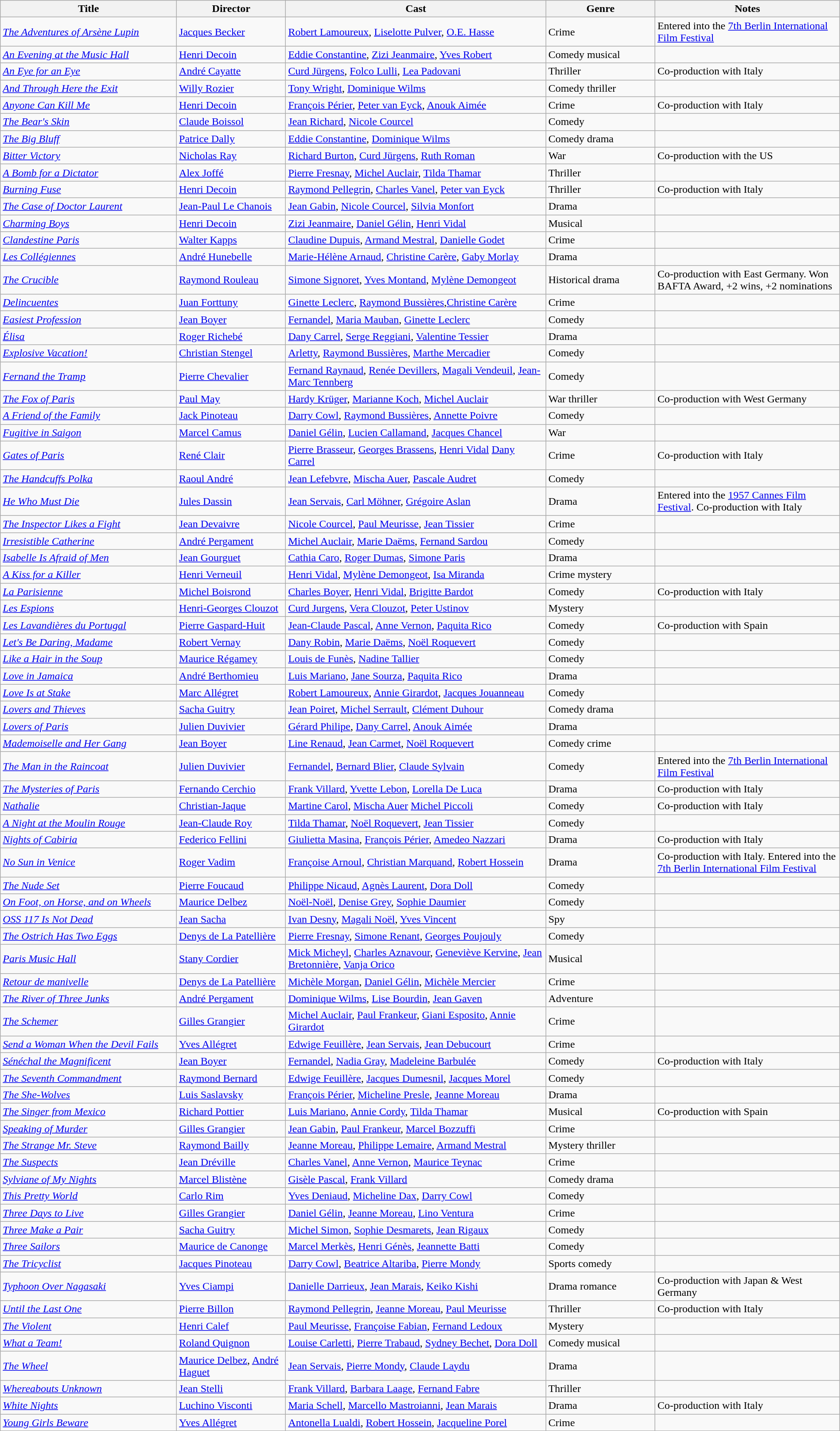<table class="wikitable" style="width:100%;">
<tr>
<th style="width:21%;">Title</th>
<th style="width:13%;">Director</th>
<th style="width:31%;">Cast</th>
<th style="width:13%;">Genre</th>
<th style="width:22%;">Notes</th>
</tr>
<tr>
<td><em><a href='#'>The Adventures of Arsène Lupin</a></em></td>
<td><a href='#'>Jacques Becker</a></td>
<td><a href='#'>Robert Lamoureux</a>, <a href='#'>Liselotte Pulver</a>, <a href='#'>O.E. Hasse</a></td>
<td>Crime</td>
<td>Entered into the <a href='#'>7th Berlin International Film Festival</a></td>
</tr>
<tr>
<td><em><a href='#'>An Evening at the Music Hall</a></em></td>
<td><a href='#'>Henri Decoin</a></td>
<td><a href='#'>Eddie Constantine</a>, <a href='#'>Zizi Jeanmaire</a>, <a href='#'>Yves Robert</a></td>
<td>Comedy musical</td>
<td></td>
</tr>
<tr>
<td><em><a href='#'>An Eye for an Eye</a></em></td>
<td><a href='#'>André Cayatte</a></td>
<td><a href='#'>Curd Jürgens</a>, <a href='#'>Folco Lulli</a>, <a href='#'>Lea Padovani</a></td>
<td>Thriller</td>
<td>Co-production with Italy</td>
</tr>
<tr>
<td><em><a href='#'>And Through Here the Exit</a></em></td>
<td><a href='#'>Willy Rozier</a></td>
<td><a href='#'>Tony Wright</a>, <a href='#'>Dominique Wilms</a></td>
<td>Comedy thriller</td>
<td></td>
</tr>
<tr>
<td><em><a href='#'>Anyone Can Kill Me</a></em></td>
<td><a href='#'>Henri Decoin</a></td>
<td><a href='#'>François Périer</a>, <a href='#'>Peter van Eyck</a>, <a href='#'>Anouk Aimée</a></td>
<td>Crime</td>
<td> Co-production with Italy</td>
</tr>
<tr>
<td><em><a href='#'>The Bear's Skin</a></em></td>
<td><a href='#'>Claude Boissol</a></td>
<td><a href='#'>Jean Richard</a>, <a href='#'>Nicole Courcel</a></td>
<td>Comedy</td>
<td></td>
</tr>
<tr>
<td><em><a href='#'>The Big Bluff</a></em></td>
<td><a href='#'>Patrice Dally</a></td>
<td><a href='#'>Eddie Constantine</a>, <a href='#'>Dominique Wilms</a></td>
<td>Comedy drama</td>
<td></td>
</tr>
<tr>
<td><em><a href='#'>Bitter Victory</a></em></td>
<td><a href='#'>Nicholas Ray</a></td>
<td><a href='#'>Richard Burton</a>, <a href='#'>Curd Jürgens</a>, <a href='#'>Ruth Roman</a></td>
<td>War</td>
<td>Co-production with the US</td>
</tr>
<tr>
<td><em><a href='#'>A Bomb for a Dictator</a></em></td>
<td><a href='#'>Alex Joffé</a></td>
<td><a href='#'>Pierre Fresnay</a>, <a href='#'>Michel Auclair</a>, <a href='#'>Tilda Thamar</a></td>
<td>Thriller</td>
<td></td>
</tr>
<tr>
<td><em><a href='#'>Burning Fuse</a></em></td>
<td><a href='#'>Henri Decoin</a></td>
<td><a href='#'>Raymond Pellegrin</a>, <a href='#'>Charles Vanel</a>, <a href='#'>Peter van Eyck</a></td>
<td>Thriller</td>
<td> Co-production with Italy</td>
</tr>
<tr>
<td><em><a href='#'>The Case of Doctor Laurent</a></em></td>
<td><a href='#'>Jean-Paul Le Chanois</a></td>
<td><a href='#'>Jean Gabin</a>, <a href='#'>Nicole Courcel</a>, <a href='#'>Silvia Monfort</a></td>
<td>Drama</td>
<td></td>
</tr>
<tr>
<td><em><a href='#'>Charming Boys</a></em></td>
<td><a href='#'>Henri Decoin</a></td>
<td><a href='#'>Zizi Jeanmaire</a>, <a href='#'>Daniel Gélin</a>, <a href='#'>Henri Vidal</a></td>
<td>Musical</td>
<td></td>
</tr>
<tr>
<td><em><a href='#'>Clandestine Paris</a></em></td>
<td><a href='#'>Walter Kapps</a></td>
<td><a href='#'>Claudine Dupuis</a>, <a href='#'>Armand Mestral</a>, <a href='#'>Danielle Godet</a></td>
<td>Crime</td>
<td></td>
</tr>
<tr>
<td><em><a href='#'>Les Collégiennes</a></em></td>
<td><a href='#'>André Hunebelle</a></td>
<td><a href='#'>Marie-Hélène Arnaud</a>, <a href='#'>Christine Carère</a>, <a href='#'>Gaby Morlay</a></td>
<td>Drama</td>
<td></td>
</tr>
<tr>
<td><em><a href='#'>The Crucible</a></em></td>
<td><a href='#'>Raymond Rouleau</a></td>
<td><a href='#'>Simone Signoret</a>, <a href='#'>Yves Montand</a>, <a href='#'>Mylène Demongeot</a></td>
<td>Historical drama</td>
<td>Co-production with East Germany. Won BAFTA Award, +2 wins, +2 nominations</td>
</tr>
<tr>
<td><em><a href='#'>Delincuentes</a></em></td>
<td><a href='#'>Juan Forttuny</a></td>
<td><a href='#'>Ginette Leclerc</a>, <a href='#'>Raymond Bussières</a>,<a href='#'>Christine Carère</a></td>
<td>Crime</td>
<td></td>
</tr>
<tr>
<td><em><a href='#'>Easiest Profession</a></em></td>
<td><a href='#'>Jean Boyer</a></td>
<td><a href='#'>Fernandel</a>, <a href='#'>Maria Mauban</a>, <a href='#'>Ginette Leclerc</a></td>
<td>Comedy</td>
<td></td>
</tr>
<tr>
<td><em><a href='#'>Élisa</a></em></td>
<td><a href='#'>Roger Richebé</a></td>
<td><a href='#'>Dany Carrel</a>, <a href='#'>Serge Reggiani</a>, <a href='#'>Valentine Tessier</a></td>
<td>Drama</td>
<td></td>
</tr>
<tr>
<td><em><a href='#'>Explosive Vacation!</a></em></td>
<td><a href='#'>Christian Stengel</a></td>
<td><a href='#'>Arletty</a>, <a href='#'>Raymond Bussières</a>, <a href='#'>Marthe Mercadier</a></td>
<td>Comedy</td>
<td></td>
</tr>
<tr>
<td><em><a href='#'>Fernand the Tramp</a></em></td>
<td><a href='#'>Pierre Chevalier</a></td>
<td><a href='#'>Fernand Raynaud</a>, <a href='#'>Renée Devillers</a>, <a href='#'>Magali Vendeuil</a>, <a href='#'>Jean-Marc Tennberg</a></td>
<td>Comedy</td>
<td></td>
</tr>
<tr>
<td><em><a href='#'>The Fox of Paris</a></em></td>
<td><a href='#'>Paul May</a></td>
<td><a href='#'>Hardy Krüger</a>, <a href='#'>Marianne Koch</a>, <a href='#'>Michel Auclair</a></td>
<td>War thriller</td>
<td>Co-production with West Germany</td>
</tr>
<tr>
<td><em><a href='#'>A Friend of the Family</a></em></td>
<td><a href='#'>Jack Pinoteau</a></td>
<td><a href='#'>Darry Cowl</a>, <a href='#'>Raymond Bussières</a>, <a href='#'>Annette Poivre</a></td>
<td>Comedy</td>
<td></td>
</tr>
<tr>
<td><em><a href='#'>Fugitive in Saigon</a></em></td>
<td><a href='#'>Marcel Camus</a></td>
<td><a href='#'>Daniel Gélin</a>, <a href='#'>Lucien Callamand</a>, <a href='#'>Jacques Chancel</a></td>
<td>War</td>
<td></td>
</tr>
<tr>
<td><em><a href='#'>Gates of Paris</a></em></td>
<td><a href='#'>René Clair</a></td>
<td><a href='#'>Pierre Brasseur</a>, <a href='#'>Georges Brassens</a>, <a href='#'>Henri Vidal</a> <a href='#'>Dany Carrel</a></td>
<td>Crime</td>
<td>Co-production with Italy</td>
</tr>
<tr>
<td><em><a href='#'>The Handcuffs Polka</a></em></td>
<td><a href='#'>Raoul André</a></td>
<td><a href='#'>Jean Lefebvre</a>, <a href='#'>Mischa Auer</a>, <a href='#'>Pascale Audret</a></td>
<td>Comedy</td>
<td></td>
</tr>
<tr>
<td><em><a href='#'>He Who Must Die</a></em></td>
<td><a href='#'>Jules Dassin</a></td>
<td><a href='#'>Jean Servais</a>, <a href='#'>Carl Möhner</a>, <a href='#'>Grégoire Aslan</a></td>
<td>Drama</td>
<td>Entered into the <a href='#'>1957 Cannes Film Festival</a>. Co-production with Italy</td>
</tr>
<tr>
<td><em><a href='#'>The Inspector Likes a Fight</a></em></td>
<td><a href='#'>Jean Devaivre</a></td>
<td><a href='#'>Nicole Courcel</a>, <a href='#'>Paul Meurisse</a>, <a href='#'>Jean Tissier</a></td>
<td>Crime</td>
<td></td>
</tr>
<tr>
<td><em><a href='#'>Irresistible Catherine</a></em></td>
<td><a href='#'>André Pergament</a></td>
<td><a href='#'>Michel Auclair</a>, <a href='#'>Marie Daëms</a>, <a href='#'>Fernand Sardou</a></td>
<td>Comedy</td>
<td></td>
</tr>
<tr>
<td><em><a href='#'>Isabelle Is Afraid of Men</a></em></td>
<td><a href='#'>Jean Gourguet</a></td>
<td><a href='#'>Cathia Caro</a>, <a href='#'>Roger Dumas</a>, <a href='#'>Simone Paris</a></td>
<td>Drama</td>
<td></td>
</tr>
<tr>
<td><em><a href='#'>A Kiss for a Killer</a></em></td>
<td><a href='#'>Henri Verneuil</a></td>
<td><a href='#'>Henri Vidal</a>, <a href='#'>Mylène Demongeot</a>, <a href='#'>Isa Miranda</a></td>
<td>Crime mystery</td>
<td></td>
</tr>
<tr>
<td><em><a href='#'>La Parisienne</a></em></td>
<td><a href='#'>Michel Boisrond</a></td>
<td><a href='#'>Charles Boyer</a>, <a href='#'>Henri Vidal</a>, <a href='#'>Brigitte Bardot</a></td>
<td>Comedy</td>
<td>Co-production with Italy</td>
</tr>
<tr>
<td><em><a href='#'>Les Espions</a></em></td>
<td><a href='#'>Henri-Georges Clouzot</a></td>
<td><a href='#'>Curd Jurgens</a>, <a href='#'>Vera Clouzot</a>, <a href='#'>Peter Ustinov</a></td>
<td>Mystery</td>
<td></td>
</tr>
<tr>
<td><em><a href='#'>Les Lavandières du Portugal</a></em></td>
<td><a href='#'>Pierre Gaspard-Huit</a></td>
<td><a href='#'>Jean-Claude Pascal</a>, <a href='#'>Anne Vernon</a>, <a href='#'>Paquita Rico</a></td>
<td>Comedy</td>
<td>Co-production with Spain</td>
</tr>
<tr>
<td><em><a href='#'>Let's Be Daring, Madame</a></em></td>
<td><a href='#'>Robert Vernay</a></td>
<td><a href='#'>Dany Robin</a>, <a href='#'>Marie Daëms</a>, <a href='#'>Noël Roquevert</a></td>
<td>Comedy</td>
<td></td>
</tr>
<tr>
<td><em><a href='#'>Like a Hair in the Soup</a></em></td>
<td><a href='#'>Maurice Régamey</a></td>
<td><a href='#'>Louis de Funès</a>, <a href='#'>Nadine Tallier</a></td>
<td>Comedy</td>
<td></td>
</tr>
<tr>
<td><em><a href='#'>Love in Jamaica</a></em></td>
<td><a href='#'>André Berthomieu</a></td>
<td><a href='#'>Luis Mariano</a>, <a href='#'>Jane Sourza</a>, <a href='#'>Paquita Rico</a></td>
<td>Drama</td>
<td></td>
</tr>
<tr>
<td><em><a href='#'>Love Is at Stake</a></em></td>
<td><a href='#'>Marc Allégret</a></td>
<td><a href='#'>Robert Lamoureux</a>, <a href='#'>Annie Girardot</a>, <a href='#'>Jacques Jouanneau</a></td>
<td>Comedy</td>
<td></td>
</tr>
<tr>
<td><em><a href='#'>Lovers and Thieves</a></em></td>
<td><a href='#'>Sacha Guitry</a></td>
<td><a href='#'>Jean Poiret</a>, <a href='#'>Michel Serrault</a>, <a href='#'>Clément Duhour</a></td>
<td>Comedy drama</td>
<td></td>
</tr>
<tr>
<td><em><a href='#'>Lovers of Paris</a></em></td>
<td><a href='#'>Julien Duvivier</a></td>
<td><a href='#'>Gérard Philipe</a>, <a href='#'>Dany Carrel</a>, <a href='#'>Anouk Aimée</a></td>
<td>Drama</td>
<td></td>
</tr>
<tr>
<td><em><a href='#'>Mademoiselle and Her Gang</a></em></td>
<td><a href='#'>Jean Boyer</a></td>
<td><a href='#'>Line Renaud</a>, <a href='#'>Jean Carmet</a>, <a href='#'>Noël Roquevert</a></td>
<td>Comedy crime</td>
<td></td>
</tr>
<tr>
<td><em><a href='#'>The Man in the Raincoat</a></em></td>
<td><a href='#'>Julien Duvivier</a></td>
<td><a href='#'>Fernandel</a>, <a href='#'>Bernard Blier</a>, <a href='#'>Claude Sylvain</a></td>
<td>Comedy</td>
<td>Entered into the <a href='#'>7th Berlin International Film Festival</a></td>
</tr>
<tr>
<td><em><a href='#'>The Mysteries of Paris</a></em></td>
<td><a href='#'>Fernando Cerchio</a></td>
<td><a href='#'>Frank Villard</a>, <a href='#'>Yvette Lebon</a>, <a href='#'>Lorella De Luca</a></td>
<td>Drama</td>
<td>Co-production with Italy</td>
</tr>
<tr>
<td><em><a href='#'>Nathalie</a></em></td>
<td><a href='#'>Christian-Jaque</a></td>
<td><a href='#'>Martine Carol</a>, <a href='#'>Mischa Auer</a> <a href='#'>Michel Piccoli</a></td>
<td>Comedy</td>
<td>Co-production with Italy</td>
</tr>
<tr>
<td><em><a href='#'>A Night at the Moulin Rouge</a></em></td>
<td><a href='#'>Jean-Claude Roy</a></td>
<td><a href='#'>Tilda Thamar</a>, <a href='#'>Noël Roquevert</a>, <a href='#'>Jean Tissier</a></td>
<td>Comedy</td>
<td></td>
</tr>
<tr>
<td><em><a href='#'>Nights of Cabiria</a></em></td>
<td><a href='#'>Federico Fellini</a></td>
<td><a href='#'>Giulietta Masina</a>, <a href='#'>François Périer</a>, <a href='#'>Amedeo Nazzari</a></td>
<td>Drama</td>
<td>Co-production with Italy</td>
</tr>
<tr>
<td><em><a href='#'>No Sun in Venice</a></em></td>
<td><a href='#'>Roger Vadim</a></td>
<td><a href='#'>Françoise Arnoul</a>, <a href='#'>Christian Marquand</a>, <a href='#'>Robert Hossein</a></td>
<td>Drama</td>
<td>Co-production with Italy. Entered into the <a href='#'>7th Berlin International Film Festival</a></td>
</tr>
<tr>
<td><em><a href='#'>The Nude Set</a></em></td>
<td><a href='#'>Pierre Foucaud</a></td>
<td><a href='#'>Philippe Nicaud</a>, <a href='#'>Agnès Laurent</a>, <a href='#'>Dora Doll</a></td>
<td>Comedy</td>
<td></td>
</tr>
<tr>
<td><em><a href='#'>On Foot, on Horse, and on Wheels</a></em></td>
<td><a href='#'>Maurice Delbez</a></td>
<td><a href='#'>Noël-Noël</a>, <a href='#'>Denise Grey</a>, <a href='#'>Sophie Daumier</a></td>
<td>Comedy</td>
<td></td>
</tr>
<tr>
<td><em><a href='#'>OSS 117 Is Not Dead</a></em></td>
<td><a href='#'>Jean Sacha</a></td>
<td><a href='#'>Ivan Desny</a>, <a href='#'>Magali Noël</a>, <a href='#'>Yves Vincent</a></td>
<td>Spy</td>
<td></td>
</tr>
<tr>
<td><em><a href='#'>The Ostrich Has Two Eggs</a></em></td>
<td><a href='#'>Denys de La Patellière</a></td>
<td><a href='#'>Pierre Fresnay</a>, <a href='#'>Simone Renant</a>, <a href='#'>Georges Poujouly</a></td>
<td>Comedy</td>
<td></td>
</tr>
<tr>
<td><em><a href='#'>Paris Music Hall</a></em></td>
<td><a href='#'>Stany Cordier</a></td>
<td><a href='#'>Mick Micheyl</a>, <a href='#'>Charles Aznavour</a>, <a href='#'>Geneviève Kervine</a>, <a href='#'>Jean Bretonnière</a>, <a href='#'>Vanja Orico</a></td>
<td>Musical</td>
<td></td>
</tr>
<tr>
<td><em><a href='#'>Retour de manivelle</a></em></td>
<td><a href='#'>Denys de La Patellière</a></td>
<td><a href='#'>Michèle Morgan</a>, <a href='#'>Daniel Gélin</a>, <a href='#'>Michèle Mercier</a></td>
<td>Crime</td>
<td></td>
</tr>
<tr>
<td><em><a href='#'>The River of Three Junks</a></em></td>
<td><a href='#'>André Pergament</a></td>
<td><a href='#'>Dominique Wilms</a>, <a href='#'>Lise Bourdin</a>, <a href='#'>Jean Gaven</a></td>
<td>Adventure</td>
<td></td>
</tr>
<tr>
<td><em><a href='#'>The Schemer</a></em></td>
<td><a href='#'>Gilles Grangier</a></td>
<td><a href='#'>Michel Auclair</a>, <a href='#'>Paul Frankeur</a>, <a href='#'>Giani Esposito</a>, <a href='#'>Annie Girardot</a></td>
<td>Crime</td>
<td></td>
</tr>
<tr>
<td><em><a href='#'>Send a Woman When the Devil Fails</a></em></td>
<td><a href='#'>Yves Allégret</a></td>
<td><a href='#'>Edwige Feuillère</a>, <a href='#'>Jean Servais</a>, <a href='#'>Jean Debucourt</a></td>
<td>Crime</td>
<td></td>
</tr>
<tr>
<td><em><a href='#'>Sénéchal the Magnificent</a></em></td>
<td><a href='#'>Jean Boyer</a></td>
<td><a href='#'>Fernandel</a>, <a href='#'>Nadia Gray</a>, <a href='#'>Madeleine Barbulée</a></td>
<td>Comedy</td>
<td> Co-production with Italy</td>
</tr>
<tr>
<td><em><a href='#'>The Seventh Commandment</a></em></td>
<td><a href='#'>Raymond Bernard</a></td>
<td><a href='#'>Edwige Feuillère</a>, <a href='#'>Jacques Dumesnil</a>, <a href='#'>Jacques Morel</a></td>
<td>Comedy</td>
<td></td>
</tr>
<tr>
<td><em><a href='#'>The She-Wolves</a></em></td>
<td><a href='#'>Luis Saslavsky</a></td>
<td><a href='#'>François Périer</a>, <a href='#'>Micheline Presle</a>, <a href='#'>Jeanne Moreau</a></td>
<td>Drama</td>
<td></td>
</tr>
<tr>
<td><em><a href='#'>The Singer from Mexico</a></em></td>
<td><a href='#'>Richard Pottier</a></td>
<td><a href='#'>Luis Mariano</a>, <a href='#'>Annie Cordy</a>, <a href='#'>Tilda Thamar</a></td>
<td>Musical</td>
<td>Co-production with Spain</td>
</tr>
<tr>
<td><em><a href='#'>Speaking of Murder</a></em></td>
<td><a href='#'>Gilles Grangier</a></td>
<td><a href='#'>Jean Gabin</a>, <a href='#'>Paul Frankeur</a>, <a href='#'>Marcel Bozzuffi</a></td>
<td>Crime</td>
<td></td>
</tr>
<tr>
<td><em><a href='#'>The Strange Mr. Steve</a></em></td>
<td><a href='#'>Raymond Bailly</a></td>
<td><a href='#'>Jeanne Moreau</a>, <a href='#'>Philippe Lemaire</a>, <a href='#'>Armand Mestral</a></td>
<td>Mystery thriller</td>
<td></td>
</tr>
<tr>
<td><em><a href='#'>The Suspects</a></em></td>
<td><a href='#'>Jean Dréville</a></td>
<td><a href='#'>Charles Vanel</a>, <a href='#'>Anne Vernon</a>, <a href='#'>Maurice Teynac</a></td>
<td>Crime</td>
<td></td>
</tr>
<tr>
<td><em><a href='#'>Sylviane of My Nights</a></em></td>
<td><a href='#'>Marcel Blistène</a></td>
<td><a href='#'>Gisèle Pascal</a>, <a href='#'>Frank Villard</a></td>
<td>Comedy drama</td>
<td></td>
</tr>
<tr>
<td><em><a href='#'>This Pretty World</a></em></td>
<td><a href='#'>Carlo Rim</a></td>
<td><a href='#'>Yves Deniaud</a>, <a href='#'>Micheline Dax</a>, <a href='#'>Darry Cowl</a></td>
<td>Comedy</td>
<td></td>
</tr>
<tr>
<td><em><a href='#'>Three Days to Live</a></em></td>
<td><a href='#'>Gilles Grangier</a></td>
<td><a href='#'>Daniel Gélin</a>, <a href='#'>Jeanne Moreau</a>, <a href='#'>Lino Ventura</a></td>
<td>Crime</td>
<td></td>
</tr>
<tr>
<td><em><a href='#'>Three Make a Pair</a></em></td>
<td><a href='#'>Sacha Guitry</a></td>
<td><a href='#'>Michel Simon</a>, <a href='#'>Sophie Desmarets</a>, <a href='#'>Jean Rigaux</a></td>
<td>Comedy</td>
<td></td>
</tr>
<tr>
<td><em><a href='#'>Three Sailors</a></em></td>
<td><a href='#'>Maurice de Canonge</a></td>
<td><a href='#'>Marcel Merkès</a>, <a href='#'>Henri Génès</a>, <a href='#'>Jeannette Batti</a></td>
<td>Comedy</td>
<td></td>
</tr>
<tr>
<td><em><a href='#'>The Tricyclist</a></em></td>
<td><a href='#'>Jacques Pinoteau</a></td>
<td><a href='#'>Darry Cowl</a>, <a href='#'>Beatrice Altariba</a>, <a href='#'>Pierre Mondy</a></td>
<td>Sports comedy</td>
<td></td>
</tr>
<tr>
<td><em><a href='#'>Typhoon Over Nagasaki</a></em></td>
<td><a href='#'>Yves Ciampi</a></td>
<td><a href='#'>Danielle Darrieux</a>, <a href='#'>Jean Marais</a>, <a href='#'>Keiko Kishi</a></td>
<td>Drama romance</td>
<td>Co-production with Japan & West Germany</td>
</tr>
<tr>
<td><em><a href='#'>Until the Last One</a></em></td>
<td><a href='#'>Pierre Billon</a></td>
<td><a href='#'>Raymond Pellegrin</a>, <a href='#'>Jeanne Moreau</a>, <a href='#'>Paul Meurisse</a></td>
<td>Thriller</td>
<td>Co-production with Italy</td>
</tr>
<tr>
<td><em><a href='#'>The Violent</a></em></td>
<td><a href='#'>Henri Calef</a></td>
<td><a href='#'>Paul Meurisse</a>, <a href='#'>Françoise Fabian</a>, <a href='#'>Fernand Ledoux</a></td>
<td>Mystery</td>
<td></td>
</tr>
<tr>
<td><em><a href='#'>What a Team!</a></em></td>
<td><a href='#'>Roland Quignon</a></td>
<td><a href='#'>Louise Carletti</a>, <a href='#'>Pierre Trabaud</a>, <a href='#'>Sydney Bechet</a>, <a href='#'>Dora Doll</a></td>
<td>Comedy musical</td>
<td></td>
</tr>
<tr>
<td><em><a href='#'>The Wheel</a></em></td>
<td><a href='#'>Maurice Delbez</a>, <a href='#'>André Haguet</a></td>
<td><a href='#'>Jean Servais</a>, <a href='#'>Pierre Mondy</a>, <a href='#'>Claude Laydu</a></td>
<td>Drama</td>
<td></td>
</tr>
<tr>
<td><em><a href='#'>Whereabouts Unknown</a></em></td>
<td><a href='#'>Jean Stelli</a></td>
<td><a href='#'>Frank Villard</a>, <a href='#'>Barbara Laage</a>, <a href='#'>Fernand Fabre</a></td>
<td>Thriller</td>
<td></td>
</tr>
<tr>
<td><em><a href='#'>White Nights</a></em></td>
<td><a href='#'>Luchino Visconti</a></td>
<td><a href='#'>Maria Schell</a>, <a href='#'>Marcello Mastroianni</a>, <a href='#'>Jean Marais</a></td>
<td>Drama</td>
<td>Co-production with Italy</td>
</tr>
<tr>
<td><em><a href='#'>Young Girls Beware</a></em></td>
<td><a href='#'>Yves Allégret</a></td>
<td><a href='#'>Antonella Lualdi</a>, <a href='#'>Robert Hossein</a>, <a href='#'>Jacqueline Porel</a></td>
<td>Crime</td>
<td></td>
</tr>
<tr>
</tr>
</table>
